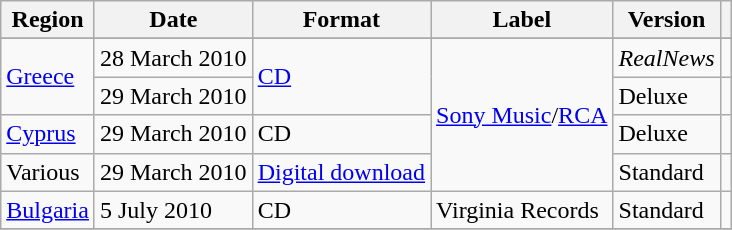<table class=wikitable>
<tr>
<th scope="col">Region</th>
<th scope="col">Date</th>
<th scope="col">Format</th>
<th scope="col">Label</th>
<th scope="col">Version</th>
<th scope="col"></th>
</tr>
<tr>
</tr>
<tr>
<td rowspan="2"><a href='#'>Greece</a></td>
<td>28 March 2010</td>
<td rowspan="2"><a href='#'>CD</a></td>
<td rowspan="4"><a href='#'>Sony Music</a>/<a href='#'>RCA</a></td>
<td><em>RealNews</em></td>
<td></td>
</tr>
<tr>
<td>29 March 2010</td>
<td>Deluxe</td>
<td></td>
</tr>
<tr>
<td><a href='#'>Cyprus</a></td>
<td>29 March 2010</td>
<td>CD</td>
<td>Deluxe</td>
<td></td>
</tr>
<tr>
<td>Various</td>
<td>29 March 2010</td>
<td><a href='#'>Digital download</a></td>
<td>Standard</td>
<td></td>
</tr>
<tr>
<td><a href='#'>Bulgaria</a></td>
<td>5 July 2010</td>
<td>CD</td>
<td>Virginia Records</td>
<td>Standard</td>
<td></td>
</tr>
<tr>
</tr>
</table>
